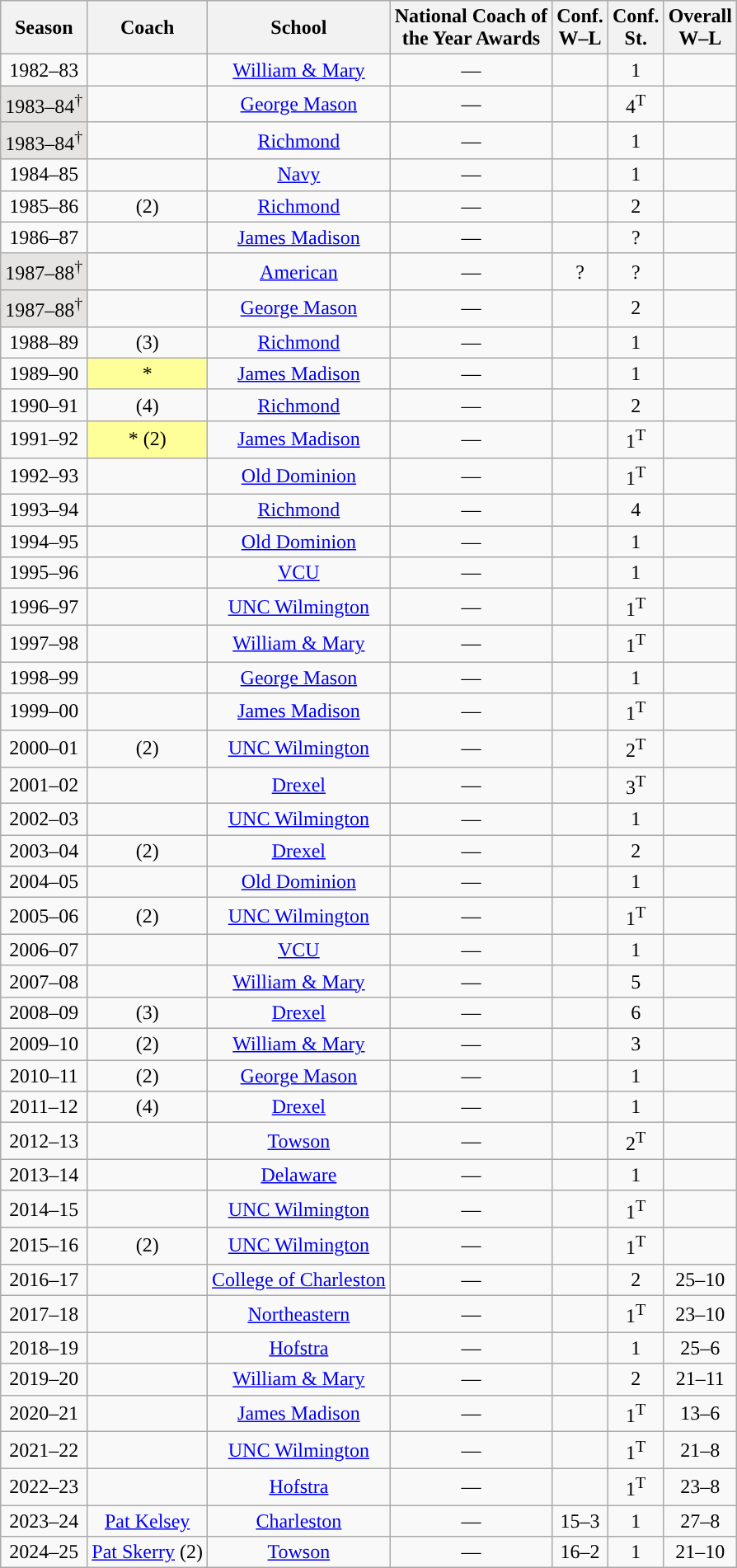<table class="wikitable sortable" style="text-align:center;">
<tr>
<th>Season</th>
<th>Coach</th>
<th>School</th>
<th class=unsortable>National Coach of<br>the Year Awards</th>
<th>Conf.<br>W–L</th>
<th>Conf.<br>St.</th>
<th>Overall<br>W–L</th>
</tr>
<tr>
<td>1982–83</td>
<td></td>
<td><a href='#'>William & Mary</a></td>
<td>—</td>
<td></td>
<td>1</td>
<td></td>
</tr>
<tr>
<td style="background-color:#E5E4E2;">1983–84<sup>†</sup></td>
<td></td>
<td><a href='#'>George Mason</a></td>
<td>—</td>
<td></td>
<td>4<sup>T</sup></td>
<td></td>
</tr>
<tr>
<td style="background-color:#E5E4E2;">1983–84<sup>†</sup></td>
<td></td>
<td><a href='#'>Richmond</a></td>
<td>—</td>
<td></td>
<td>1</td>
<td></td>
</tr>
<tr>
<td>1984–85</td>
<td></td>
<td><a href='#'>Navy</a></td>
<td>—</td>
<td></td>
<td>1</td>
<td></td>
</tr>
<tr>
<td>1985–86</td>
<td> (2)</td>
<td><a href='#'>Richmond</a></td>
<td>—</td>
<td></td>
<td>2</td>
<td></td>
</tr>
<tr>
<td>1986–87</td>
<td></td>
<td><a href='#'>James Madison</a></td>
<td>—</td>
<td></td>
<td>?</td>
<td></td>
</tr>
<tr>
<td style="background-color:#E5E4E2;">1987–88<sup>†</sup></td>
<td></td>
<td><a href='#'>American</a></td>
<td>—</td>
<td>?</td>
<td>?</td>
<td></td>
</tr>
<tr>
<td style="background-color:#E5E4E2;">1987–88<sup>†</sup></td>
<td></td>
<td><a href='#'>George Mason</a></td>
<td>—</td>
<td></td>
<td>2</td>
<td></td>
</tr>
<tr>
<td>1988–89</td>
<td> (3)</td>
<td><a href='#'>Richmond</a></td>
<td>—</td>
<td></td>
<td>1</td>
<td></td>
</tr>
<tr>
<td>1989–90</td>
<td style="background-color:#FFFF99">*</td>
<td><a href='#'>James Madison</a></td>
<td>—</td>
<td></td>
<td>1</td>
<td></td>
</tr>
<tr>
<td>1990–91</td>
<td> (4)</td>
<td><a href='#'>Richmond</a></td>
<td>—</td>
<td></td>
<td>2</td>
<td></td>
</tr>
<tr>
<td>1991–92</td>
<td style="background-color:#FFFF99">* (2)</td>
<td><a href='#'>James Madison</a></td>
<td>—</td>
<td></td>
<td>1<sup>T</sup></td>
<td></td>
</tr>
<tr>
<td>1992–93</td>
<td></td>
<td><a href='#'>Old Dominion</a></td>
<td>—</td>
<td></td>
<td>1<sup>T</sup></td>
<td></td>
</tr>
<tr>
<td>1993–94</td>
<td></td>
<td><a href='#'>Richmond</a></td>
<td>—</td>
<td></td>
<td>4</td>
<td></td>
</tr>
<tr>
<td>1994–95</td>
<td></td>
<td><a href='#'>Old Dominion</a></td>
<td>—</td>
<td></td>
<td>1</td>
<td></td>
</tr>
<tr>
<td>1995–96</td>
<td></td>
<td><a href='#'>VCU</a></td>
<td>—</td>
<td></td>
<td>1</td>
<td></td>
</tr>
<tr>
<td>1996–97</td>
<td></td>
<td><a href='#'>UNC Wilmington</a></td>
<td>—</td>
<td></td>
<td>1<sup>T</sup></td>
<td></td>
</tr>
<tr>
<td>1997–98</td>
<td></td>
<td><a href='#'>William & Mary</a></td>
<td>—</td>
<td></td>
<td>1<sup>T</sup></td>
<td></td>
</tr>
<tr>
<td>1998–99</td>
<td></td>
<td><a href='#'>George Mason</a></td>
<td>—</td>
<td></td>
<td>1</td>
<td></td>
</tr>
<tr>
<td>1999–00</td>
<td></td>
<td><a href='#'>James Madison</a></td>
<td>—</td>
<td></td>
<td>1<sup>T</sup></td>
<td></td>
</tr>
<tr>
<td>2000–01</td>
<td> (2)</td>
<td><a href='#'>UNC Wilmington</a></td>
<td>—</td>
<td></td>
<td>2<sup>T</sup></td>
<td></td>
</tr>
<tr>
<td>2001–02</td>
<td></td>
<td><a href='#'>Drexel</a></td>
<td>—</td>
<td></td>
<td>3<sup>T</sup></td>
<td></td>
</tr>
<tr>
<td>2002–03</td>
<td></td>
<td><a href='#'>UNC Wilmington</a></td>
<td>—</td>
<td></td>
<td>1</td>
<td></td>
</tr>
<tr>
<td>2003–04</td>
<td> (2)</td>
<td><a href='#'>Drexel</a></td>
<td>—</td>
<td></td>
<td>2</td>
<td></td>
</tr>
<tr>
<td>2004–05</td>
<td></td>
<td><a href='#'>Old Dominion</a></td>
<td>—</td>
<td></td>
<td>1</td>
<td></td>
</tr>
<tr>
<td>2005–06</td>
<td> (2)</td>
<td><a href='#'>UNC Wilmington</a></td>
<td>—</td>
<td></td>
<td>1<sup>T</sup></td>
<td></td>
</tr>
<tr>
<td>2006–07</td>
<td></td>
<td><a href='#'>VCU</a></td>
<td>—</td>
<td></td>
<td>1</td>
<td></td>
</tr>
<tr>
<td>2007–08</td>
<td></td>
<td><a href='#'>William & Mary</a></td>
<td>—</td>
<td></td>
<td>5</td>
<td></td>
</tr>
<tr>
<td>2008–09</td>
<td> (3)</td>
<td><a href='#'>Drexel</a></td>
<td>—</td>
<td></td>
<td>6</td>
<td></td>
</tr>
<tr>
<td>2009–10</td>
<td> (2)</td>
<td><a href='#'>William & Mary</a></td>
<td>—</td>
<td></td>
<td>3</td>
<td></td>
</tr>
<tr>
<td>2010–11</td>
<td> (2)</td>
<td><a href='#'>George Mason</a></td>
<td>—</td>
<td></td>
<td>1</td>
<td></td>
</tr>
<tr>
<td>2011–12</td>
<td> (4)</td>
<td><a href='#'>Drexel</a></td>
<td>—</td>
<td></td>
<td>1</td>
<td></td>
</tr>
<tr>
<td>2012–13</td>
<td></td>
<td><a href='#'>Towson</a></td>
<td>—</td>
<td></td>
<td>2<sup>T</sup></td>
<td></td>
</tr>
<tr>
<td>2013–14</td>
<td></td>
<td><a href='#'>Delaware</a></td>
<td>—</td>
<td></td>
<td>1</td>
<td></td>
</tr>
<tr>
<td>2014–15</td>
<td></td>
<td><a href='#'>UNC Wilmington</a></td>
<td>—</td>
<td></td>
<td>1<sup>T</sup></td>
<td></td>
</tr>
<tr>
<td>2015–16</td>
<td> (2)</td>
<td><a href='#'>UNC Wilmington</a></td>
<td>—</td>
<td></td>
<td>1<sup>T</sup></td>
<td></td>
</tr>
<tr>
<td>2016–17</td>
<td></td>
<td><a href='#'>College of Charleston</a></td>
<td>—</td>
<td></td>
<td>2</td>
<td>25–10</td>
</tr>
<tr>
<td>2017–18</td>
<td></td>
<td><a href='#'>Northeastern</a></td>
<td>—</td>
<td></td>
<td>1<sup>T</sup></td>
<td>23–10</td>
</tr>
<tr>
<td>2018–19</td>
<td></td>
<td><a href='#'>Hofstra</a></td>
<td>—</td>
<td></td>
<td>1</td>
<td>25–6</td>
</tr>
<tr>
<td>2019–20</td>
<td></td>
<td><a href='#'>William & Mary</a></td>
<td>—</td>
<td></td>
<td>2</td>
<td>21–11</td>
</tr>
<tr>
<td>2020–21</td>
<td></td>
<td><a href='#'>James Madison</a></td>
<td>—</td>
<td></td>
<td>1<sup>T</sup></td>
<td>13–6</td>
</tr>
<tr>
<td>2021–22</td>
<td></td>
<td><a href='#'>UNC Wilmington</a></td>
<td>—</td>
<td></td>
<td>1<sup>T</sup></td>
<td>21–8</td>
</tr>
<tr>
<td>2022–23</td>
<td></td>
<td><a href='#'>Hofstra</a></td>
<td>—</td>
<td></td>
<td>1<sup>T</sup></td>
<td>23–8</td>
</tr>
<tr>
<td>2023–24</td>
<td><a href='#'>Pat Kelsey</a></td>
<td><a href='#'>Charleston</a></td>
<td>—</td>
<td>15–3</td>
<td>1</td>
<td>27–8</td>
</tr>
<tr>
<td>2024–25</td>
<td><a href='#'>Pat Skerry</a> (2)</td>
<td><a href='#'>Towson</a></td>
<td>—</td>
<td>16–2</td>
<td>1</td>
<td>21–10</td>
</tr>
</table>
